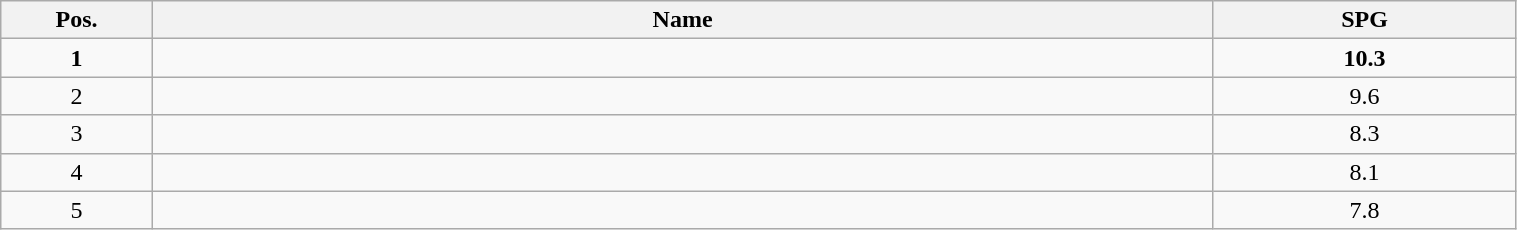<table class=wikitable width="80%">
<tr>
<th width="10%">Pos.</th>
<th width="70%">Name</th>
<th width="20%">SPG</th>
</tr>
<tr>
<td align=center><strong>1</strong></td>
<td><strong></strong></td>
<td align=center><strong>10.3</strong></td>
</tr>
<tr>
<td align=center>2</td>
<td></td>
<td align=center>9.6</td>
</tr>
<tr>
<td align=center>3</td>
<td></td>
<td align=center>8.3</td>
</tr>
<tr>
<td align=center>4</td>
<td></td>
<td align=center>8.1</td>
</tr>
<tr>
<td align=center>5</td>
<td></td>
<td align=center>7.8</td>
</tr>
</table>
